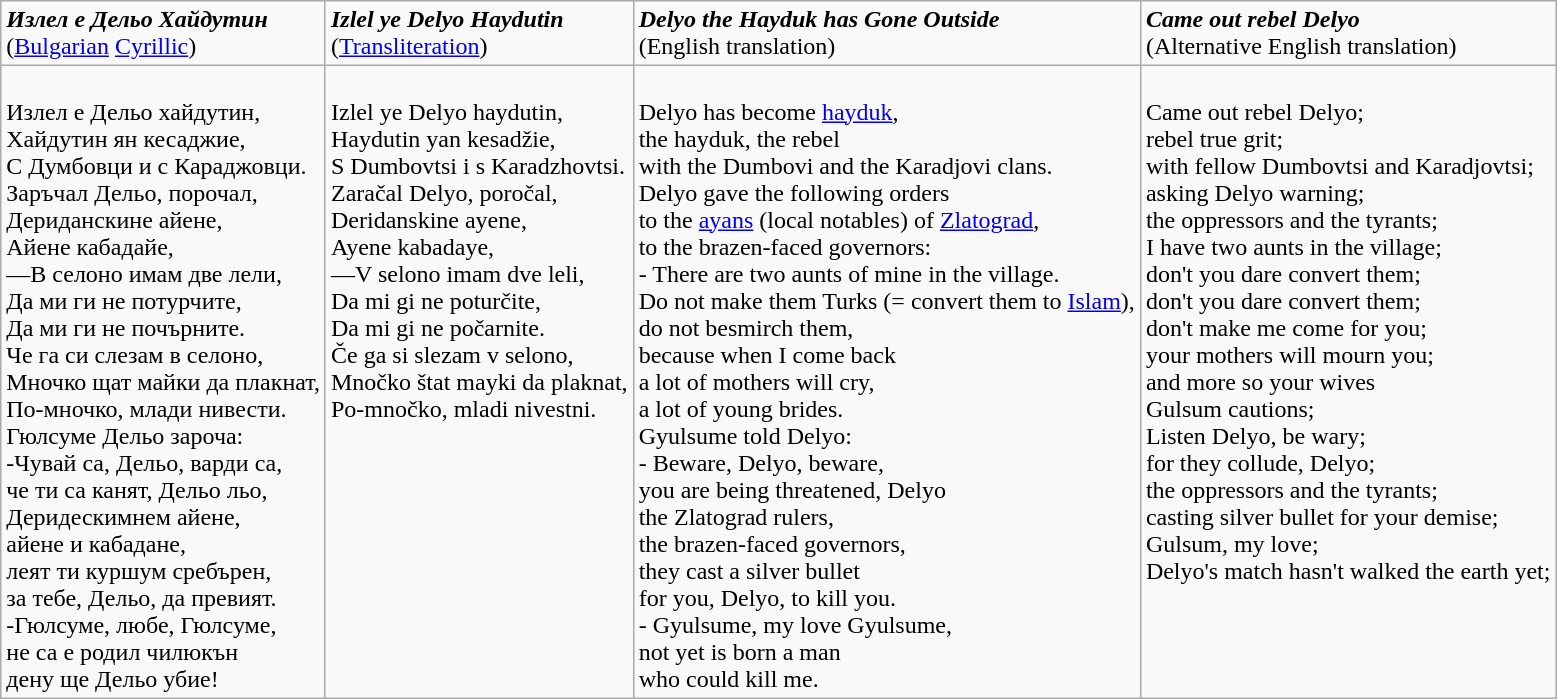<table class="wikitable">
<tr>
<td><strong><em>Излел е Дельо Xайдутин</em></strong> <br>(<a href='#'>Bulgarian</a> <a href='#'>Cyrillic</a>)</td>
<td><strong><em>Izlel ye Delyo Haydutin</em></strong> <br>(<a href='#'>Transliteration</a>)</td>
<td><strong><em>Delyo the Hayduk has Gone Outside</em></strong> <br>(English translation)</td>
<td><strong><em>Came out rebel Delyo</em></strong> <br>(Alternative English translation)</td>
</tr>
<tr valign=top>
<td><br>Излел е Дельо хайдутин, <br>
Хайдутин ян кесаджие, <br>
С Думбовци и с Караджовци. <br>
Заръчал Дельо, порочал, <br>
Дериданскине айене, <br>
Айене кабадайе, <br>
—В селоно имам две лели, <br>
Да ми ги не потурчите, <br>
Да ми ги не почърните. <br>
Че га си слезам в селоно, <br>
Мночко щат майки да плакнат, <br>
По-мночко, млади нивести.<br>
Гюлсуме Дельо зароча:<br>
-Чувай са, Дельо, варди са,<br>
че ти са канят, Дельо льо,<br>
Деридескимнем айене,<br>
айене и кабадане,<br>
леят ти куршум сребърен,<br>
за тебе, Дельо, да превият.<br>
-Гюлсуме, любе, Гюлсуме,<br>
не са е родил чилюкън<br>
дену ще Дельо убие!</td>
<td><br>Izlel ye Delyo haydutin, <br>
Haydutin yan kesadžie, <br>
S Dumbovtsi i s Karadzhovtsi. <br>
Zaračal Delyo, poročal, <br>
Deridanskine ayene, <br>
Ayene kabadaye, <br>
—V selono imam dve leli, <br>
Da mi gi ne poturčite, <br>
Da mi gi ne počarnite. <br>
Če ga si slezam v selono, <br>
Mnočko štat mayki da plaknat, <br>
Po-mnočko, mladi nivestni.</td>
<td><br>Delyo has become <a href='#'>hayduk</a>, <br>
the hayduk, the rebel <br>
with the Dumbovi and the Karadjovi clans. <br>
Delyo gave the following orders <br>
to the <a href='#'>ayans</a> (local notables) of <a href='#'>Zlatograd</a>, <br>
to the brazen-faced governors: <br>
- There are two aunts of mine in the village. <br>
Do not make them Turks (= convert them to <a href='#'>Islam</a>), <br>
do not besmirch them, <br>
because when I come back <br>
a lot of mothers will cry, <br>
a lot of young brides.<br>Gyulsume told Delyo: <br>
- Beware, Delyo, beware, <br>
you are being threatened, Delyo <br>
the Zlatograd rulers, <br>
the brazen-faced governors, <br>
they cast a silver bullet <br>
for you, Delyo, to kill you. <br>
- Gyulsume, my love Gyulsume, <br>
not yet is born a man <br>
who could kill me. <br></td>
<td><br>Came out rebel Delyo; <br>
rebel true grit; <br>
with fellow Dumbovtsi and Karadjovtsi; <br>
asking Delyo warning; <br>
the oppressors and the tyrants; <br>
I have two aunts in the village; <br>
don't you dare convert them; <br>
don't you dare convert them; <br>
don't make me come for you; <br>
your mothers will mourn you; <br>
and more so your wives<br>Gulsum cautions; <br>
Listen Delyo, be wary; <br>
for they collude, Delyo; <br>
the oppressors and the tyrants; <br>
casting silver bullet for your demise; <br>
Gulsum, my love; <br>
Delyo's match hasn't walked the earth yet; <br></td>
</tr>
</table>
